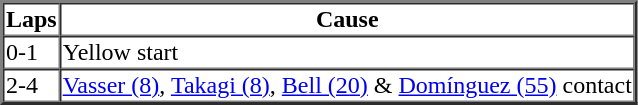<table border=2 cellspacing=0>
<tr>
<th>Laps</th>
<th>Cause</th>
</tr>
<tr>
<td>0-1</td>
<td>Yellow start</td>
</tr>
<tr>
<td>2-4</td>
<td><a href='#'>Vasser (8)</a>, <a href='#'>Takagi (8)</a>, <a href='#'>Bell (20)</a> & <a href='#'>Domínguez (55)</a> contact</td>
</tr>
</table>
